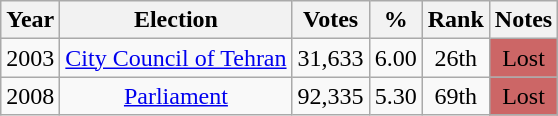<table class="wikitable" style="text-align:center;">
<tr>
<th>Year</th>
<th>Election</th>
<th>Votes</th>
<th>%</th>
<th>Rank</th>
<th>Notes</th>
</tr>
<tr>
<td>2003</td>
<td><a href='#'>City Council of Tehran</a></td>
<td>31,633</td>
<td>6.00</td>
<td>26th</td>
<td style="background-color:#C66">Lost</td>
</tr>
<tr>
<td>2008</td>
<td><a href='#'>Parliament</a></td>
<td>92,335</td>
<td>5.30</td>
<td>69th</td>
<td style="background-color:#C66">Lost</td>
</tr>
</table>
